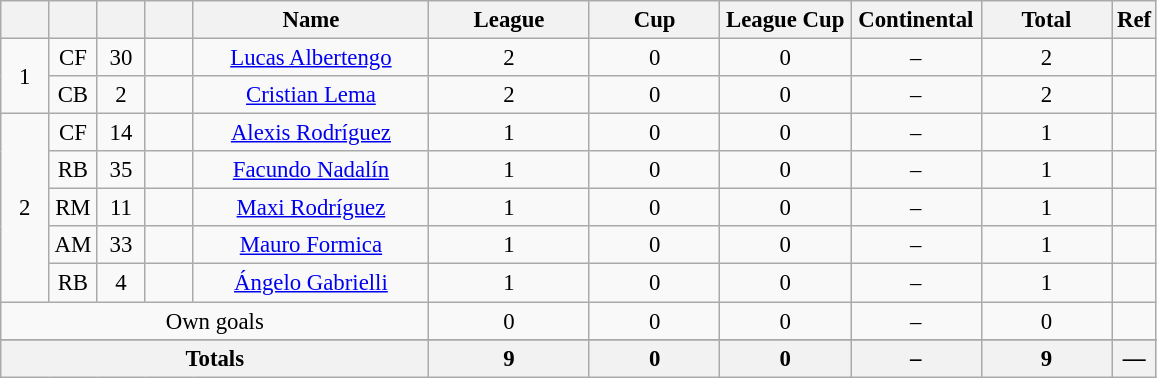<table class="wikitable sortable" style="font-size: 95%; text-align: center;">
<tr>
<th style="width:25px; background:#; color:;"></th>
<th style="width:25px; background:#; color:;"></th>
<th style="width:25px; background:#; color:;"></th>
<th style="width:25px; background:#; color:;"></th>
<th style="width:150px; background:#; color:;">Name</th>
<th style="width:100px; background:#; color:;">League</th>
<th style="width:80px; background:#; color:;">Cup</th>
<th style="width:80px; background:#; color:;">League Cup</th>
<th style="width:80px; background:#; color:;">Continental</th>
<th style="width:80px; background:#; color:;"><strong>Total</strong></th>
<th style="width:10px; background:#; color:;"><strong>Ref</strong></th>
</tr>
<tr>
<td rowspan=2>1</td>
<td>CF</td>
<td>30</td>
<td></td>
<td data-sort-value="Albertengo, Lucas"><a href='#'>Lucas Albertengo</a></td>
<td>2</td>
<td>0</td>
<td>0</td>
<td>–</td>
<td>2</td>
<td></td>
</tr>
<tr>
<td>CB</td>
<td>2</td>
<td></td>
<td data-sort-value="Lema, Cristian"><a href='#'>Cristian Lema</a></td>
<td>2</td>
<td>0</td>
<td>0</td>
<td>–</td>
<td>2</td>
<td></td>
</tr>
<tr>
<td rowspan=5>2</td>
<td>CF</td>
<td>14</td>
<td></td>
<td data-sort-value="Rodríguez, Alexis"><a href='#'>Alexis Rodríguez</a></td>
<td>1</td>
<td>0</td>
<td>0</td>
<td>–</td>
<td>1</td>
<td></td>
</tr>
<tr>
<td>RB</td>
<td>35</td>
<td></td>
<td data-sort-value="Nadalín, Facundo"><a href='#'>Facundo Nadalín</a></td>
<td>1</td>
<td>0</td>
<td>0</td>
<td>–</td>
<td>1</td>
<td></td>
</tr>
<tr>
<td>RM</td>
<td>11</td>
<td></td>
<td data-sort-value="Rodríguez, Maxi"><a href='#'>Maxi Rodríguez</a></td>
<td>1</td>
<td>0</td>
<td>0</td>
<td>–</td>
<td>1</td>
<td></td>
</tr>
<tr>
<td>AM</td>
<td>33</td>
<td></td>
<td data-sort-value="Formica, Mauro"><a href='#'>Mauro Formica</a></td>
<td>1</td>
<td>0</td>
<td>0</td>
<td>–</td>
<td>1</td>
<td></td>
</tr>
<tr>
<td>RB</td>
<td>4</td>
<td></td>
<td data-sort-value="Gabrielli, Ángelo"><a href='#'>Ángelo Gabrielli</a></td>
<td>1</td>
<td>0</td>
<td>0</td>
<td>–</td>
<td>1</td>
<td></td>
</tr>
<tr>
<td colspan="5">Own goals</td>
<td>0</td>
<td>0</td>
<td>0</td>
<td>–</td>
<td>0</td>
<td></td>
</tr>
<tr>
</tr>
<tr class="sortbottom">
</tr>
<tr class="sortbottom">
<th colspan=5><strong>Totals</strong></th>
<th><strong>9</strong></th>
<th><strong>0</strong></th>
<th><strong>0</strong></th>
<th><strong>–</strong></th>
<th><strong>9</strong></th>
<th><strong>—</strong></th>
</tr>
</table>
